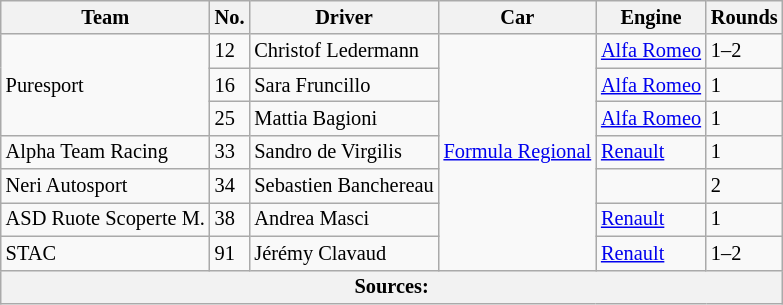<table class="wikitable" style="font-size: 85%">
<tr>
<th>Team</th>
<th>No.</th>
<th>Driver</th>
<th>Car</th>
<th>Engine</th>
<th>Rounds</th>
</tr>
<tr>
<td rowspan="3"> Puresport</td>
<td>12</td>
<td> Christof Ledermann</td>
<td rowspan="7"><a href='#'>Formula Regional</a></td>
<td><a href='#'>Alfa Romeo</a></td>
<td>1–2</td>
</tr>
<tr>
<td>16</td>
<td> Sara Fruncillo</td>
<td><a href='#'>Alfa Romeo</a></td>
<td>1</td>
</tr>
<tr>
<td>25</td>
<td> Mattia Bagioni</td>
<td><a href='#'>Alfa Romeo</a></td>
<td>1</td>
</tr>
<tr>
<td> Alpha Team Racing</td>
<td>33</td>
<td> Sandro de Virgilis</td>
<td><a href='#'>Renault</a></td>
<td>1</td>
</tr>
<tr>
<td> Neri Autosport</td>
<td>34</td>
<td> Sebastien Banchereau</td>
<td></td>
<td>2</td>
</tr>
<tr>
<td> ASD Ruote Scoperte M.</td>
<td>38</td>
<td> Andrea Masci</td>
<td><a href='#'>Renault</a></td>
<td>1</td>
</tr>
<tr>
<td> STAC</td>
<td>91</td>
<td> Jérémy Clavaud</td>
<td><a href='#'>Renault</a></td>
<td>1–2</td>
</tr>
<tr>
<th colspan="6">Sources: </th>
</tr>
</table>
